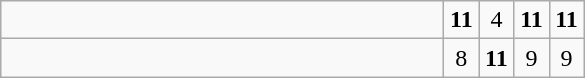<table class="wikitable">
<tr>
<td style="width:18em"></td>
<td align=center style="width:1em"><strong>11</strong></td>
<td align=center style="width:1em">4</td>
<td align=center style="width:1em"><strong>11</strong></td>
<td align=center style="width:1em"><strong>11</strong></td>
</tr>
<tr>
<td style="width:18em"></td>
<td align=center style="width:1em">8</td>
<td align=center style="width:1em"><strong>11</strong></td>
<td align=center style="width:1em">9</td>
<td align=center style="width:1em">9</td>
</tr>
</table>
